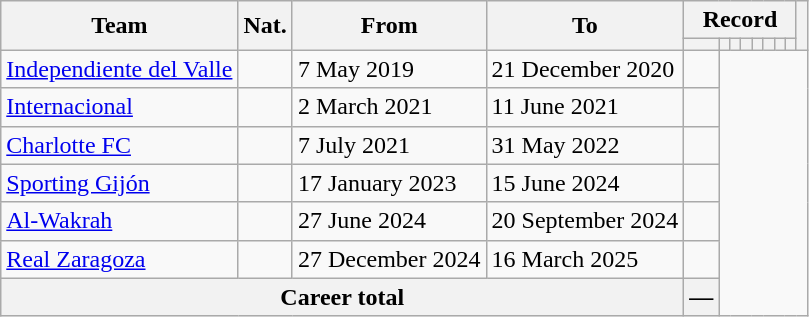<table class="wikitable" style="text-align: center">
<tr>
<th rowspan="2">Team</th>
<th rowspan="2">Nat.</th>
<th rowspan="2">From</th>
<th rowspan="2">To</th>
<th colspan="8">Record</th>
<th rowspan=2></th>
</tr>
<tr>
<th></th>
<th></th>
<th></th>
<th></th>
<th></th>
<th></th>
<th></th>
<th></th>
</tr>
<tr>
<td align="left"><a href='#'>Independiente del Valle</a></td>
<td></td>
<td align=left>7 May 2019</td>
<td align=left>21 December 2020<br></td>
<td></td>
</tr>
<tr>
<td align="left"><a href='#'>Internacional</a></td>
<td></td>
<td align=left>2 March 2021</td>
<td align=left>11 June 2021<br></td>
<td></td>
</tr>
<tr>
<td align="left"><a href='#'>Charlotte FC</a></td>
<td></td>
<td align=left>7 July 2021</td>
<td align=left>31 May 2022<br></td>
<td></td>
</tr>
<tr>
<td align="left"><a href='#'>Sporting Gijón</a></td>
<td></td>
<td align=left>17 January 2023</td>
<td align=left>15 June 2024<br></td>
<td></td>
</tr>
<tr>
<td align="left"><a href='#'>Al-Wakrah</a></td>
<td></td>
<td align=left>27 June 2024</td>
<td align=left>20 September 2024<br></td>
<td></td>
</tr>
<tr>
<td align="left"><a href='#'>Real Zaragoza</a></td>
<td></td>
<td align=left>27 December 2024</td>
<td align=left>16 March 2025<br></td>
<td></td>
</tr>
<tr>
<th colspan="4"><strong>Career total</strong><br></th>
<th>—</th>
</tr>
</table>
